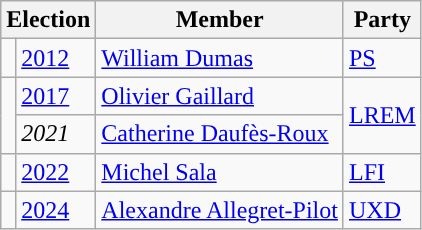<table class="wikitable">
<tr>
<th colspan="2">Election</th>
<th>Member</th>
<th>Party</th>
</tr>
<tr>
<td style="color:inherit;background-color:"></td>
<td><a href='#'>2012</a></td>
<td><a href='#'>William Dumas</a></td>
<td><a href='#'>PS</a></td>
</tr>
<tr>
<td rowspan="2" style="color:inherit;background-color: "></td>
<td><a href='#'>2017</a></td>
<td><a href='#'>Olivier Gaillard</a></td>
<td rowspan="2"><a href='#'>LREM</a></td>
</tr>
<tr>
<td><em>2021</em></td>
<td><a href='#'>Catherine Daufès-Roux</a></td>
</tr>
<tr>
<td style="color:inherit;background-color: "></td>
<td><a href='#'>2022</a></td>
<td><a href='#'>Michel Sala</a></td>
<td><a href='#'>LFI</a></td>
</tr>
<tr>
<td style="color:inherit;background-color: "></td>
<td><a href='#'>2024</a></td>
<td><a href='#'>Alexandre Allegret-Pilot</a></td>
<td><a href='#'>UXD</a></td>
</tr>
</table>
